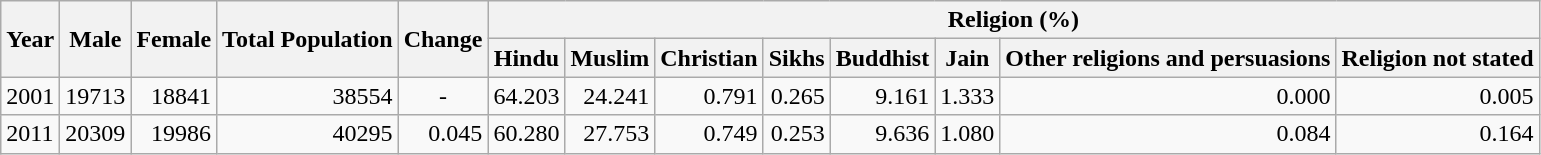<table class="wikitable">
<tr>
<th rowspan="2">Year</th>
<th rowspan="2">Male</th>
<th rowspan="2">Female</th>
<th rowspan="2">Total Population</th>
<th rowspan="2">Change</th>
<th colspan="8">Religion (%)</th>
</tr>
<tr>
<th>Hindu</th>
<th>Muslim</th>
<th>Christian</th>
<th>Sikhs</th>
<th>Buddhist</th>
<th>Jain</th>
<th>Other religions and persuasions</th>
<th>Religion not stated</th>
</tr>
<tr>
<td>2001</td>
<td style="text-align:right;">19713</td>
<td style="text-align:right;">18841</td>
<td style="text-align:right;">38554</td>
<td style="text-align:center;">-</td>
<td style="text-align:right;">64.203</td>
<td style="text-align:right;">24.241</td>
<td style="text-align:right;">0.791</td>
<td style="text-align:right;">0.265</td>
<td style="text-align:right;">9.161</td>
<td style="text-align:right;">1.333</td>
<td style="text-align:right;">0.000</td>
<td style="text-align:right;">0.005</td>
</tr>
<tr>
<td>2011</td>
<td style="text-align:right;">20309</td>
<td style="text-align:right;">19986</td>
<td style="text-align:right;">40295</td>
<td style="text-align:right;">0.045</td>
<td style="text-align:right;">60.280</td>
<td style="text-align:right;">27.753</td>
<td style="text-align:right;">0.749</td>
<td style="text-align:right;">0.253</td>
<td style="text-align:right;">9.636</td>
<td style="text-align:right;">1.080</td>
<td style="text-align:right;">0.084</td>
<td style="text-align:right;">0.164</td>
</tr>
</table>
